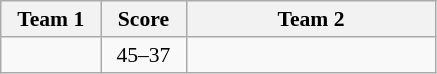<table class="wikitable" style="text-align: center; font-size:90% ">
<tr>
<th align="right" width="60">Team 1</th>
<th width="50">Score</th>
<th align="left" width="160">Team 2</th>
</tr>
<tr>
<td align=right><strong></strong></td>
<td align=center>45–37</td>
<td align=left></td>
</tr>
</table>
